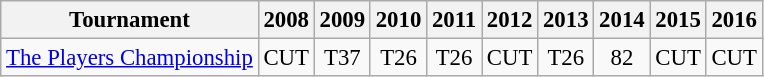<table class="wikitable" style="font-size:95%;text-align:center;">
<tr>
<th>Tournament</th>
<th>2008</th>
<th>2009</th>
<th>2010</th>
<th>2011</th>
<th>2012</th>
<th>2013</th>
<th>2014</th>
<th>2015</th>
<th>2016</th>
</tr>
<tr>
<td align=left><a href='#'>The Players Championship</a></td>
<td>CUT</td>
<td>T37</td>
<td>T26</td>
<td>T26</td>
<td>CUT</td>
<td>T26</td>
<td>82</td>
<td>CUT</td>
<td>CUT</td>
</tr>
</table>
